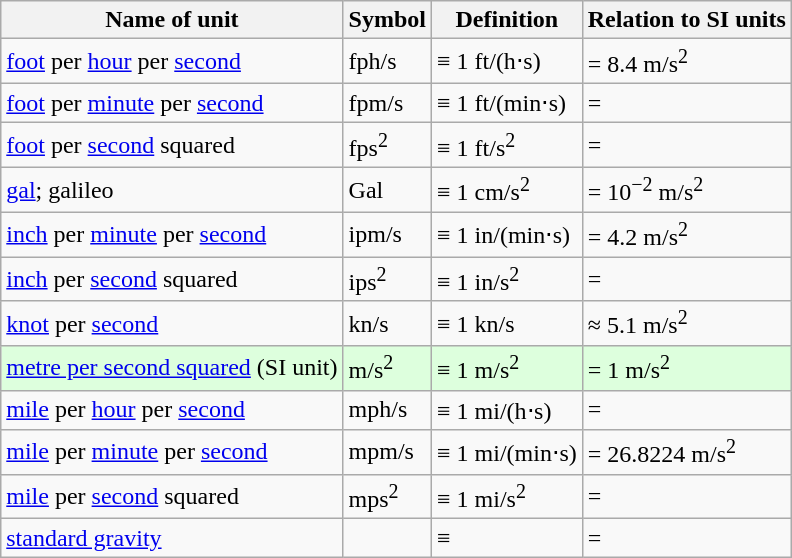<table class="wikitable">
<tr>
<th>Name of unit</th>
<th>Symbol</th>
<th>Definition</th>
<th>Relation to SI units</th>
</tr>
<tr>
<td><a href='#'>foot</a> per <a href='#'>hour</a> per <a href='#'>second</a></td>
<td>fph/s</td>
<td>≡ 1 ft/(h⋅s)</td>
<td>= 8.4 m/s<sup>2</sup></td>
</tr>
<tr>
<td><a href='#'>foot</a> per <a href='#'>minute</a> per <a href='#'>second</a></td>
<td>fpm/s</td>
<td>≡ 1 ft/(min⋅s)</td>
<td>= </td>
</tr>
<tr>
<td><a href='#'>foot</a> per <a href='#'>second</a> squared</td>
<td>fps<sup>2</sup></td>
<td>≡ 1 ft/s<sup>2</sup></td>
<td>= </td>
</tr>
<tr>
<td><a href='#'>gal</a>; galileo</td>
<td>Gal</td>
<td>≡ 1 cm/s<sup>2</sup></td>
<td>= 10<sup>−2</sup> m/s<sup>2</sup></td>
</tr>
<tr>
<td><a href='#'>inch</a> per <a href='#'>minute</a> per <a href='#'>second</a></td>
<td>ipm/s</td>
<td>≡ 1 in/(min⋅s)</td>
<td>= 4.2 m/s<sup>2</sup></td>
</tr>
<tr>
<td><a href='#'>inch</a> per <a href='#'>second</a> squared</td>
<td>ips<sup>2</sup></td>
<td>≡ 1 in/s<sup>2</sup></td>
<td>= </td>
</tr>
<tr>
<td><a href='#'>knot</a> per <a href='#'>second</a></td>
<td>kn/s</td>
<td>≡ 1 kn/s</td>
<td>≈ 5.1 m/s<sup>2</sup></td>
</tr>
<tr style="background:#dfd;">
<td><a href='#'>metre per second squared</a> (SI unit)</td>
<td>m/s<sup>2</sup></td>
<td>≡ 1 m/s<sup>2</sup></td>
<td>= 1 m/s<sup>2</sup></td>
</tr>
<tr>
<td><a href='#'>mile</a> per <a href='#'>hour</a> per <a href='#'>second</a></td>
<td>mph/s</td>
<td>≡ 1 mi/(h⋅s)</td>
<td>= </td>
</tr>
<tr>
<td><a href='#'>mile</a> per <a href='#'>minute</a> per <a href='#'>second</a></td>
<td>mpm/s</td>
<td>≡ 1 mi/(min⋅s)</td>
<td>= 26.8224 m/s<sup>2</sup></td>
</tr>
<tr>
<td><a href='#'>mile</a> per <a href='#'>second</a> squared</td>
<td>mps<sup>2</sup></td>
<td>≡ 1 mi/s<sup>2</sup></td>
<td>= </td>
</tr>
<tr>
<td><a href='#'>standard gravity</a></td>
<td></td>
<td>≡ </td>
<td>= </td>
</tr>
</table>
